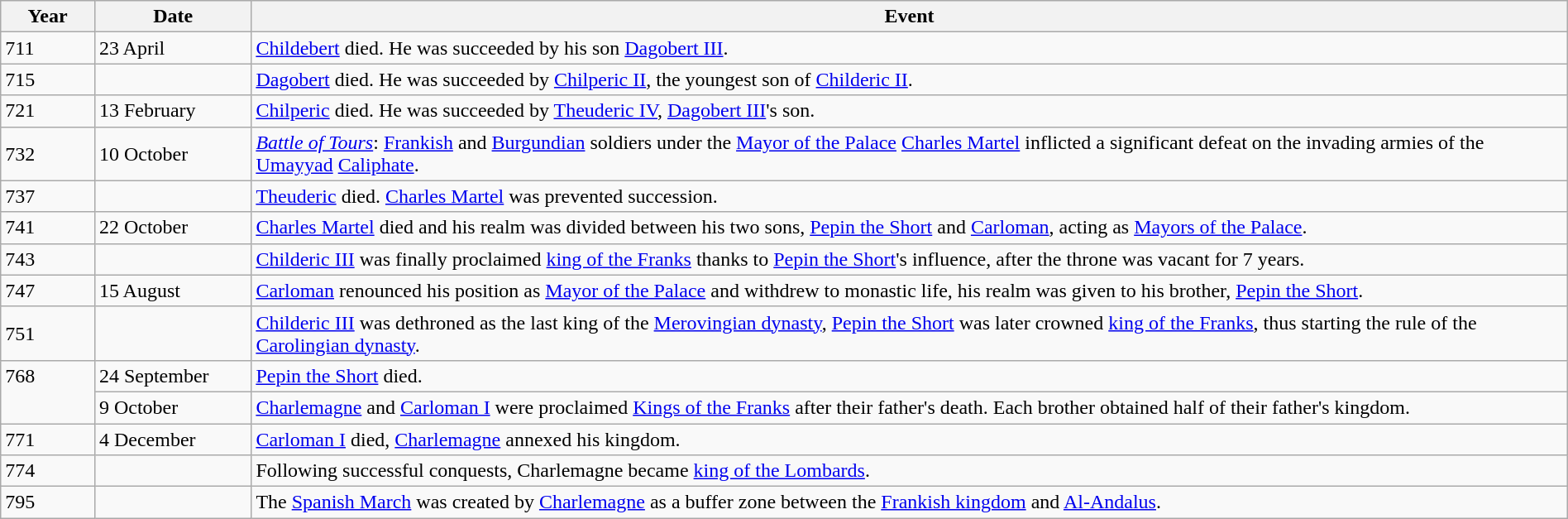<table class="wikitable" width="100%">
<tr>
<th style="width:6%">Year</th>
<th style="width:10%">Date</th>
<th>Event</th>
</tr>
<tr>
<td>711</td>
<td>23 April</td>
<td><a href='#'>Childebert</a> died.  He was succeeded by his son <a href='#'>Dagobert III</a>.</td>
</tr>
<tr>
<td>715</td>
<td></td>
<td><a href='#'>Dagobert</a> died.  He was succeeded by <a href='#'>Chilperic II</a>, the youngest son of <a href='#'>Childeric II</a>.</td>
</tr>
<tr>
<td>721</td>
<td>13 February</td>
<td><a href='#'>Chilperic</a> died.  He was succeeded by <a href='#'>Theuderic IV</a>, <a href='#'>Dagobert III</a>'s son.</td>
</tr>
<tr>
<td>732</td>
<td>10 October</td>
<td><em><a href='#'>Battle of Tours</a></em>: <a href='#'>Frankish</a> and <a href='#'>Burgundian</a> soldiers under the <a href='#'>Mayor of the Palace</a> <a href='#'>Charles Martel</a> inflicted a significant defeat on the invading armies of the <a href='#'>Umayyad</a> <a href='#'>Caliphate</a>.</td>
</tr>
<tr>
<td>737</td>
<td></td>
<td><a href='#'>Theuderic</a> died. <a href='#'>Charles Martel</a> was prevented succession.</td>
</tr>
<tr>
<td>741</td>
<td>22 October</td>
<td><a href='#'>Charles Martel</a> died and his realm was divided between his two sons, <a href='#'>Pepin the Short</a> and <a href='#'>Carloman</a>, acting as <a href='#'>Mayors of the Palace</a>.</td>
</tr>
<tr>
<td>743</td>
<td></td>
<td><a href='#'>Childeric III</a> was finally proclaimed <a href='#'>king of the Franks</a> thanks to <a href='#'>Pepin the Short</a>'s influence, after the throne was vacant for 7 years.</td>
</tr>
<tr>
<td>747</td>
<td>15 August</td>
<td><a href='#'>Carloman</a> renounced his position as <a href='#'>Mayor of the Palace</a> and withdrew to monastic life, his realm was given to his brother, <a href='#'>Pepin the Short</a>.</td>
</tr>
<tr>
<td>751</td>
<td></td>
<td><a href='#'>Childeric III</a> was dethroned as the last king of the <a href='#'>Merovingian dynasty</a>, <a href='#'>Pepin the Short</a> was later crowned <a href='#'>king of the Franks</a>, thus starting the rule of the <a href='#'>Carolingian dynasty</a>.</td>
</tr>
<tr>
<td rowspan="2" valign="top">768</td>
<td>24 September</td>
<td><a href='#'>Pepin the Short</a> died.</td>
</tr>
<tr>
<td>9 October</td>
<td><a href='#'>Charlemagne</a> and <a href='#'>Carloman I</a> were proclaimed <a href='#'>Kings of the Franks</a> after their father's death. Each brother obtained half of their father's kingdom.</td>
</tr>
<tr>
<td>771</td>
<td>4 December</td>
<td><a href='#'>Carloman I</a> died, <a href='#'>Charlemagne</a> annexed his kingdom.</td>
</tr>
<tr>
<td>774</td>
<td></td>
<td>Following successful conquests, Charlemagne became <a href='#'>king of the Lombards</a>.</td>
</tr>
<tr>
<td>795</td>
<td></td>
<td>The <a href='#'>Spanish March</a> was created by <a href='#'>Charlemagne</a> as a buffer zone between the <a href='#'>Frankish kingdom</a> and <a href='#'>Al-Andalus</a>.</td>
</tr>
</table>
